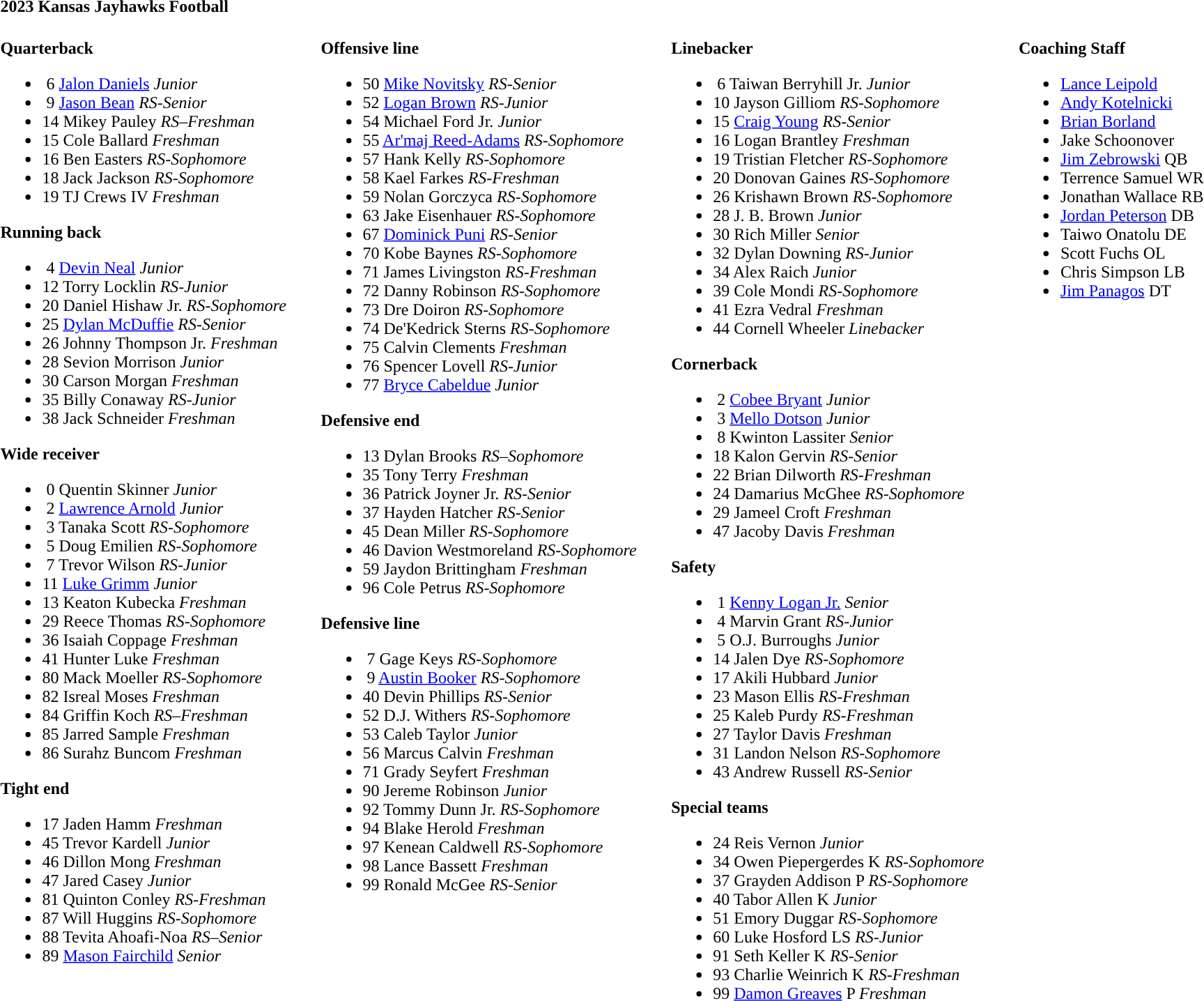<table class="toccolours" style="text-align: left;">
<tr>
<td colspan=11><strong>2023 Kansas Jayhawks Football</strong></td>
</tr>
<tr>
<td valign="top"><br><strong>Quarterback</strong><ul><li> 6 <a href='#'>Jalon Daniels</a> <em>Junior</em></li><li> 9 <a href='#'>Jason Bean</a> <em>RS-Senior</em></li><li>14 Mikey Pauley <em>RS–Freshman</em></li><li>15 Cole Ballard <em>Freshman</em></li><li>16 Ben Easters <em>RS-Sophomore</em></li><li>18 Jack Jackson <em>RS-Sophomore</em></li><li>19 TJ Crews IV <em>Freshman</em></li></ul><strong>Running back</strong><ul><li> 4 <a href='#'>Devin Neal</a> <em>Junior</em></li><li>12 Torry Locklin <em>RS-Junior</em></li><li>20	Daniel Hishaw Jr. <em>RS-Sophomore</em></li><li>25 <a href='#'>Dylan McDuffie</a> <em>RS-Senior</em></li><li>26	Johnny Thompson Jr. <em>Freshman</em></li><li>28 Sevion Morrison <em>Junior</em></li><li>30 Carson Morgan <em>Freshman</em></li><li>35	Billy Conaway <em>RS-Junior</em></li><li>38 Jack Schneider <em>Freshman</em></li></ul><strong>Wide receiver</strong><ul><li> 0 Quentin Skinner <em>Junior</em></li><li> 2 <a href='#'>Lawrence Arnold</a> <em>Junior</em></li><li> 3 Tanaka Scott <em>RS-Sophomore</em></li><li> 5 Doug Emilien <em>RS-Sophomore</em></li><li> 7 Trevor Wilson <em>RS-Junior</em></li><li>11	<a href='#'>Luke Grimm</a> <em>Junior</em></li><li>13 Keaton Kubecka <em>Freshman</em></li><li>29	Reece Thomas <em>RS-Sophomore	</em></li><li>36 Isaiah Coppage <em>Freshman</em></li><li>41 Hunter Luke <em>Freshman</em></li><li>80	Mack Moeller <em>RS-Sophomore</em></li><li>82 Isreal Moses <em>Freshman</em></li><li>84	Griffin Koch <em>RS–Freshman</em></li><li>85 Jarred Sample <em>Freshman</em></li><li>86	Surahz Buncom <em>Freshman</em></li></ul><strong>Tight end</strong><ul><li>17 Jaden Hamm <em>Freshman</em></li><li>45	Trevor Kardell <em>Junior</em></li><li>46	Dillon Mong <em>Freshman</em></li><li>47	Jared Casey <em>Junior</em></li><li>81	Quinton Conley <em>RS-Freshman</em></li><li>87	Will Huggins <em>RS-Sophomore</em></li><li>88 Tevita Ahoafi-Noa <em>RS–Senior</em></li><li>89 <a href='#'>Mason Fairchild</a> <em>Senior</em></li></ul></td>
<td width="25"> </td>
<td valign="top"><br><strong>Offensive line</strong><ul><li>50	<a href='#'>Mike Novitsky</a> <em>RS-Senior</em></li><li>52	<a href='#'>Logan Brown</a> <em>RS-Junior</em></li><li>54	Michael Ford Jr. <em>Junior</em></li><li>55	<a href='#'>Ar'maj Reed-Adams</a> <em>RS-Sophomore</em></li><li>57	Hank Kelly <em>RS-Sophomore</em></li><li>58	Kael Farkes	<em>RS-Freshman</em></li><li>59	Nolan Gorczyca <em>RS-Sophomore</em></li><li>63	Jake Eisenhauer <em>RS-Sophomore</em></li><li>67	<a href='#'>Dominick Puni</a> <em>RS-Senior</em></li><li>70	Kobe Baynes <em>RS-Sophomore</em></li><li>71	James Livingston <em>RS-Freshman</em></li><li>72	Danny Robinson <em>RS-Sophomore</em></li><li>73	Dre Doiron <em>RS-Sophomore</em></li><li>74	De'Kedrick Sterns <em>RS-Sophomore</em></li><li>75	Calvin Clements <em>Freshman</em></li><li>76	Spencer Lovell <em>RS-Junior</em></li><li>77	<a href='#'>Bryce Cabeldue</a> <em>Junior</em></li></ul><strong>Defensive end</strong><ul><li>13 Dylan Brooks <em>RS–Sophomore</em></li><li>35	Tony Terry <em>Freshman</em></li><li>36	Patrick Joyner Jr. <em>RS-Senior</em></li><li>37	Hayden Hatcher <em>RS-Senior</em></li><li>45	Dean Miller <em>RS-Sophomore</em></li><li>46	Davion Westmoreland <em>RS-Sophomore</em></li><li>59 Jaydon Brittingham <em>Freshman</em></li><li>96	Cole Petrus <em>RS-Sophomore</em></li></ul><strong>Defensive line</strong><ul><li> 7 Gage Keys <em>RS-Sophomore</em></li><li> 9 <a href='#'>Austin Booker</a> <em>RS-Sophomore</em></li><li>40	Devin Phillips <em>RS-Senior</em></li><li>52	D.J. Withers <em>RS-Sophomore</em></li><li>53	Caleb Taylor <em>Junior</em></li><li>56 Marcus Calvin <em>Freshman</em></li><li>71 Grady Seyfert <em>Freshman</em></li><li>90	Jereme Robinson <em>Junior</em></li><li>92	Tommy Dunn Jr. <em>RS-Sophomore</em></li><li>94 Blake Herold <em>Freshman</em></li><li>97	Kenean Caldwell <em>RS-Sophomore</em></li><li>98 Lance Bassett <em>Freshman</em></li><li>99 Ronald McGee <em>RS-Senior</em></li></ul></td>
<td width="25"> </td>
<td valign="top"><br><strong>Linebacker</strong><ul><li> 6 Taiwan Berryhill Jr. <em>Junior</em></li><li>10	Jayson Gilliom <em>RS-Sophomore</em></li><li>15	<a href='#'>Craig Young</a> <em>RS-Senior</em></li><li>16 Logan Brantley <em>Freshman</em></li><li>19	Tristian Fletcher <em>RS-Sophomore</em></li><li>20	Donovan Gaines <em>RS-Sophomore</em></li><li>26	Krishawn Brown <em>RS-Sophomore</em></li><li>28	J. B. Brown <em>Junior</em></li><li>30	Rich Miller <em>Senior</em></li><li>32	Dylan Downing <em>RS-Junior</em></li><li>34	Alex Raich <em>Junior</em></li><li>39	Cole Mondi <em>RS-Sophomore</em></li><li>41 Ezra Vedral <em>Freshman</em></li><li>44	Cornell Wheeler	<em>Linebacker</em></li></ul><strong>Cornerback</strong><ul><li> 2 <a href='#'>Cobee Bryant</a> <em>Junior</em></li><li> 3 <a href='#'>Mello Dotson</a> <em>Junior</em></li><li> 8 Kwinton Lassiter <em>Senior</em></li><li>18	Kalon Gervin <em>RS-Senior</em></li><li>22	Brian Dilworth <em>RS-Freshman</em></li><li>24	Damarius McGhee <em>RS-Sophomore</em></li><li>29	Jameel Croft <em>Freshman</em></li><li>47 Jacoby Davis <em>Freshman</em></li></ul><strong>Safety</strong><ul><li> 1 <a href='#'>Kenny Logan Jr.</a> <em>Senior</em></li><li> 4 Marvin Grant <em>RS-Junior</em></li><li> 5 O.J. Burroughs <em>Junior</em></li><li>14	Jalen Dye <em>RS-Sophomore</em></li><li>17 Akili Hubbard <em>Junior</em></li><li>23	Mason Ellis <em>RS-Freshman</em></li><li>25	Kaleb Purdy	<em>RS-Freshman</em></li><li>27 Taylor Davis <em>Freshman</em></li><li>31	Landon Nelson <em>RS-Sophomore</em></li><li>43	Andrew Russell <em>RS-Senior</em></li></ul><strong>Special teams</strong><ul><li>24	Reis Vernon	 <em>Junior</em></li><li>34	Owen Piepergerdes K <em>RS-Sophomore</em></li><li>37	Grayden Addison	P <em>RS-Sophomore</em></li><li>40	Tabor Allen	K <em>Junior</em></li><li>51	Emory Duggar  <em>RS-Sophomore</em></li><li>60	Luke Hosford LS <em>RS-Junior</em></li><li>91	Seth Keller	K <em>RS-Senior</em></li><li>93	Charlie Weinrich K <em>RS-Freshman</em></li><li>99 <a href='#'>Damon Greaves</a> P <em>Freshman</em></li></ul></td>
<td width="25"> </td>
<td valign="top"><br><strong>Coaching Staff</strong><ul><li><a href='#'>Lance Leipold</a> </li><li><a href='#'>Andy Kotelnicki</a> </li><li><a href='#'>Brian Borland</a>  </li><li>Jake Schoonover </li><li><a href='#'>Jim Zebrowski</a> QB</li><li>Terrence Samuel WR</li><li>Jonathan Wallace RB</li><li><a href='#'>Jordan Peterson</a> DB</li><li>Taiwo Onatolu DE</li><li>Scott Fuchs OL</li><li>Chris Simpson LB</li><li><a href='#'>Jim Panagos</a> DT</li></ul></td>
</tr>
</table>
